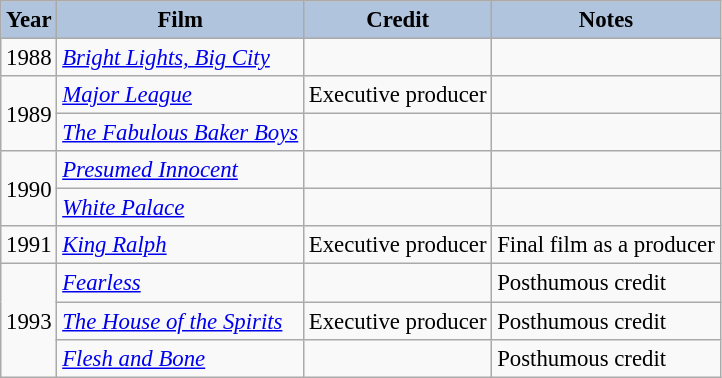<table class="wikitable" style="font-size:95%;">
<tr>
<th style="background:#B0C4DE;">Year</th>
<th style="background:#B0C4DE;">Film</th>
<th style="background:#B0C4DE;">Credit</th>
<th style="background:#B0C4DE;">Notes</th>
</tr>
<tr>
<td>1988</td>
<td><em><a href='#'>Bright Lights, Big City</a></em></td>
<td></td>
<td></td>
</tr>
<tr>
<td rowspan=2>1989</td>
<td><em><a href='#'>Major League</a></em></td>
<td>Executive producer</td>
<td></td>
</tr>
<tr>
<td><em><a href='#'>The Fabulous Baker Boys</a></em></td>
<td></td>
<td></td>
</tr>
<tr>
<td rowspan=2>1990</td>
<td><em><a href='#'>Presumed Innocent</a></em></td>
<td></td>
<td></td>
</tr>
<tr>
<td><em><a href='#'>White Palace</a></em></td>
<td></td>
<td></td>
</tr>
<tr>
<td>1991</td>
<td><em><a href='#'>King Ralph</a></em></td>
<td>Executive producer</td>
<td>Final film as a producer</td>
</tr>
<tr>
<td rowspan=3>1993</td>
<td><em><a href='#'>Fearless</a></em></td>
<td></td>
<td>Posthumous credit</td>
</tr>
<tr>
<td><em><a href='#'>The House of the Spirits</a></em></td>
<td>Executive producer</td>
<td>Posthumous credit</td>
</tr>
<tr>
<td><em><a href='#'>Flesh and Bone</a></em></td>
<td></td>
<td>Posthumous credit</td>
</tr>
</table>
